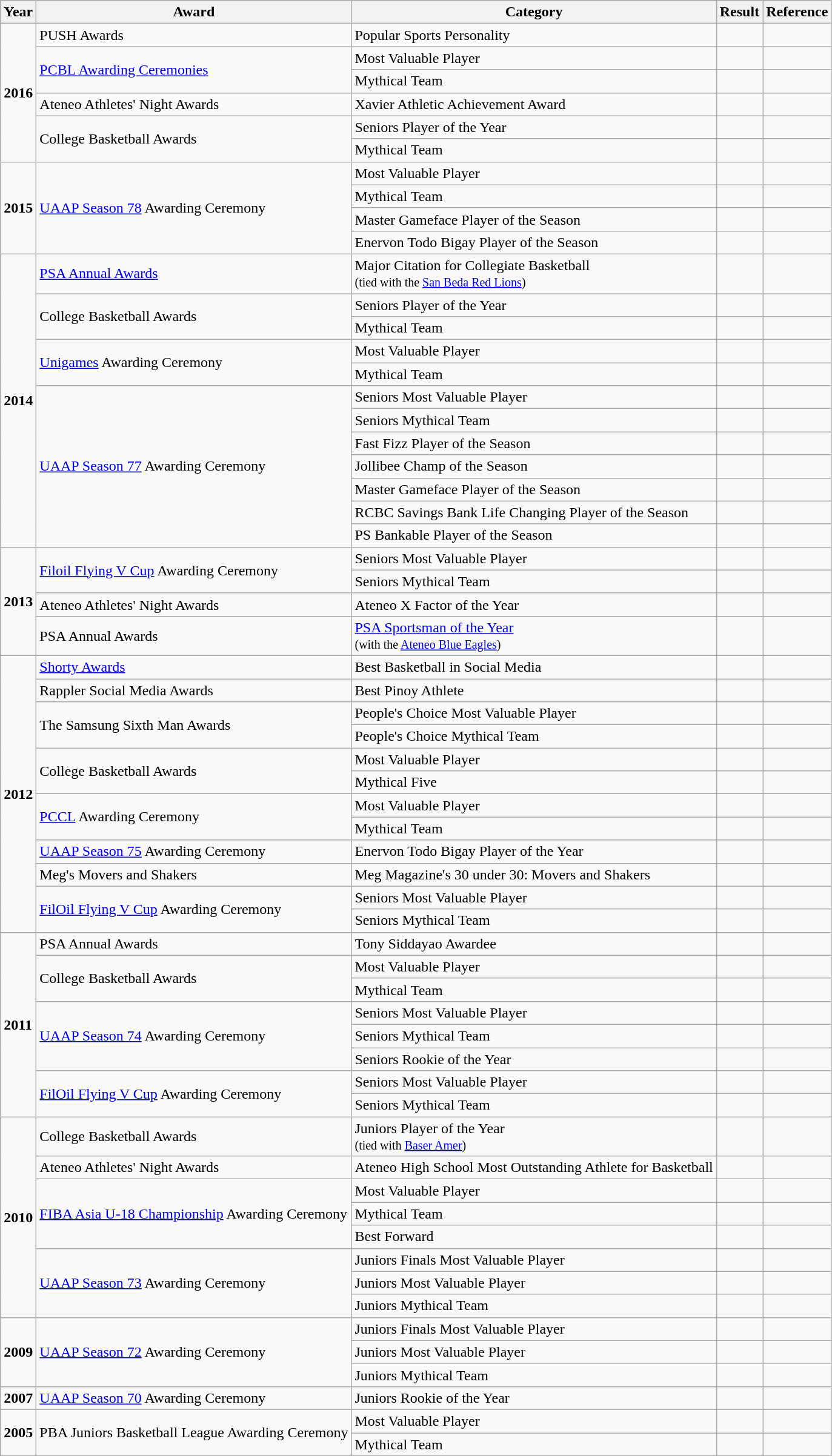<table class="wikitable">
<tr>
<th align="center"><strong>Year</strong></th>
<th align="center"><strong>Award</strong></th>
<th align="center"><strong>Category</strong></th>
<th align="center"><strong>Result</strong></th>
<th align="center"><strong>Reference</strong></th>
</tr>
<tr>
<td rowspan=6><strong>2016</strong></td>
<td>PUSH Awards</td>
<td>Popular Sports Personality</td>
<td></td>
<td></td>
</tr>
<tr>
<td rowspan=2><a href='#'>PCBL Awarding Ceremonies</a></td>
<td>Most Valuable Player</td>
<td></td>
<td></td>
</tr>
<tr>
<td>Mythical Team</td>
<td></td>
<td></td>
</tr>
<tr>
<td>Ateneo Athletes' Night Awards</td>
<td>Xavier Athletic Achievement Award</td>
<td></td>
<td></td>
</tr>
<tr>
<td rowspan=2>College Basketball Awards</td>
<td>Seniors Player of the Year</td>
<td></td>
<td></td>
</tr>
<tr>
<td>Mythical Team</td>
<td></td>
<td></td>
</tr>
<tr>
<td rowspan=4><strong>2015</strong></td>
<td rowspan=4><a href='#'>UAAP Season 78</a> Awarding Ceremony</td>
<td>Most Valuable Player</td>
<td></td>
<td></td>
</tr>
<tr>
<td>Mythical Team</td>
<td></td>
<td></td>
</tr>
<tr>
<td>Master Gameface Player of the Season</td>
<td></td>
<td></td>
</tr>
<tr>
<td>Enervon Todo Bigay Player of the Season</td>
<td></td>
<td></td>
</tr>
<tr>
<td rowspan=12><strong>2014</strong></td>
<td><a href='#'>PSA Annual Awards</a></td>
<td>Major Citation for Collegiate Basketball<br><small>(tied with the <a href='#'>San Beda Red Lions</a>)</small></td>
<td></td>
<td></td>
</tr>
<tr>
<td rowspan=2>College Basketball Awards</td>
<td>Seniors Player of the Year</td>
<td></td>
<td></td>
</tr>
<tr>
<td>Mythical Team</td>
<td></td>
<td></td>
</tr>
<tr>
<td rowspan=2><a href='#'>Unigames</a> Awarding Ceremony</td>
<td>Most Valuable Player</td>
<td></td>
<td></td>
</tr>
<tr>
<td>Mythical Team</td>
<td></td>
<td></td>
</tr>
<tr>
<td rowspan=7><a href='#'>UAAP Season 77</a> Awarding Ceremony</td>
<td>Seniors Most Valuable Player</td>
<td></td>
<td></td>
</tr>
<tr>
<td>Seniors Mythical Team</td>
<td></td>
<td></td>
</tr>
<tr>
<td>Fast Fizz Player of the Season</td>
<td></td>
<td></td>
</tr>
<tr>
<td>Jollibee Champ of the Season</td>
<td></td>
<td></td>
</tr>
<tr>
<td>Master Gameface Player of the Season</td>
<td></td>
<td></td>
</tr>
<tr>
<td>RCBC Savings Bank Life Changing Player of the Season</td>
<td></td>
<td></td>
</tr>
<tr>
<td>PS Bankable Player of the Season</td>
<td></td>
<td></td>
</tr>
<tr>
<td rowspan=4><strong>2013</strong></td>
<td rowspan=2><a href='#'>Filoil Flying V Cup</a> Awarding Ceremony</td>
<td>Seniors Most Valuable Player</td>
<td></td>
<td></td>
</tr>
<tr>
<td>Seniors Mythical Team</td>
<td></td>
<td></td>
</tr>
<tr>
<td>Ateneo Athletes' Night Awards</td>
<td>Ateneo X Factor of the Year</td>
<td></td>
<td></td>
</tr>
<tr>
<td>PSA Annual Awards</td>
<td><a href='#'>PSA Sportsman of the Year</a><br><small>(with the <a href='#'>Ateneo Blue Eagles</a>)</small></td>
<td></td>
<td></td>
</tr>
<tr>
<td rowspan=12><strong>2012</strong></td>
<td><a href='#'>Shorty Awards</a></td>
<td>Best Basketball in Social Media</td>
<td></td>
<td></td>
</tr>
<tr>
<td>Rappler Social Media Awards</td>
<td>Best Pinoy Athlete</td>
<td></td>
<td></td>
</tr>
<tr>
<td rowspan=2>The Samsung Sixth Man Awards</td>
<td>People's Choice Most Valuable Player</td>
<td></td>
<td></td>
</tr>
<tr>
<td>People's Choice Mythical Team</td>
<td></td>
<td></td>
</tr>
<tr>
<td rowspan=2>College Basketball Awards</td>
<td>Most Valuable Player</td>
<td></td>
<td></td>
</tr>
<tr>
<td>Mythical Five</td>
<td></td>
<td></td>
</tr>
<tr>
<td rowspan=2><a href='#'>PCCL</a> Awarding Ceremony</td>
<td>Most Valuable Player</td>
<td></td>
<td></td>
</tr>
<tr>
<td>Mythical Team</td>
<td></td>
<td></td>
</tr>
<tr>
<td><a href='#'>UAAP Season 75</a> Awarding Ceremony</td>
<td>Enervon Todo Bigay Player of the Year</td>
<td></td>
<td></td>
</tr>
<tr>
<td>Meg's Movers and Shakers</td>
<td>Meg Magazine's 30 under 30: Movers and Shakers</td>
<td></td>
<td></td>
</tr>
<tr>
<td rowspan=2><a href='#'>FilOil Flying V Cup</a> Awarding Ceremony</td>
<td>Seniors Most Valuable Player</td>
<td></td>
<td></td>
</tr>
<tr>
<td>Seniors Mythical Team</td>
<td></td>
<td></td>
</tr>
<tr>
<td rowspan=8><strong>2011</strong></td>
<td>PSA Annual Awards</td>
<td>Tony Siddayao Awardee</td>
<td></td>
<td></td>
</tr>
<tr>
<td rowspan=2>College Basketball Awards</td>
<td>Most Valuable Player</td>
<td></td>
<td></td>
</tr>
<tr>
<td>Mythical Team</td>
<td></td>
<td></td>
</tr>
<tr>
<td rowspan=3><a href='#'>UAAP Season 74</a> Awarding Ceremony</td>
<td>Seniors Most Valuable Player</td>
<td></td>
<td></td>
</tr>
<tr>
<td>Seniors Mythical Team</td>
<td></td>
<td></td>
</tr>
<tr>
<td>Seniors Rookie of the Year</td>
<td></td>
<td></td>
</tr>
<tr>
<td rowspan=2><a href='#'>FilOil Flying V Cup</a> Awarding Ceremony</td>
<td>Seniors Most Valuable Player</td>
<td></td>
<td></td>
</tr>
<tr>
<td>Seniors Mythical Team</td>
<td></td>
<td></td>
</tr>
<tr>
<td rowspan=8><strong>2010</strong></td>
<td>College Basketball Awards</td>
<td>Juniors Player of the Year<br><small>(tied with <a href='#'>Baser Amer</a>)</small></td>
<td></td>
<td></td>
</tr>
<tr>
<td>Ateneo Athletes' Night Awards</td>
<td>Ateneo High School Most Outstanding Athlete for Basketball</td>
<td></td>
<td></td>
</tr>
<tr>
<td rowspan=3><a href='#'>FIBA Asia U-18 Championship</a> Awarding Ceremony</td>
<td>Most Valuable Player</td>
<td></td>
<td></td>
</tr>
<tr>
<td>Mythical Team</td>
<td></td>
<td></td>
</tr>
<tr>
<td>Best Forward</td>
<td></td>
<td></td>
</tr>
<tr>
<td rowspan=3><a href='#'>UAAP Season 73</a> Awarding Ceremony</td>
<td>Juniors Finals Most Valuable Player</td>
<td></td>
<td></td>
</tr>
<tr>
<td>Juniors Most Valuable Player</td>
<td></td>
<td></td>
</tr>
<tr>
<td>Juniors Mythical Team</td>
<td></td>
<td></td>
</tr>
<tr>
<td rowspan=3><strong>2009</strong></td>
<td rowspan=3><a href='#'>UAAP Season 72</a> Awarding Ceremony</td>
<td>Juniors Finals Most Valuable Player</td>
<td></td>
<td></td>
</tr>
<tr>
<td>Juniors Most Valuable Player</td>
<td></td>
<td></td>
</tr>
<tr>
<td>Juniors Mythical Team</td>
<td></td>
<td></td>
</tr>
<tr>
<td><strong>2007</strong></td>
<td><a href='#'>UAAP Season 70</a> Awarding Ceremony</td>
<td>Juniors Rookie of the Year</td>
<td></td>
<td></td>
</tr>
<tr>
<td rowspan=2><strong>2005</strong></td>
<td rowspan=2>PBA Juniors Basketball League Awarding Ceremony</td>
<td>Most Valuable Player</td>
<td></td>
<td></td>
</tr>
<tr>
<td>Mythical Team</td>
<td></td>
<td></td>
</tr>
</table>
